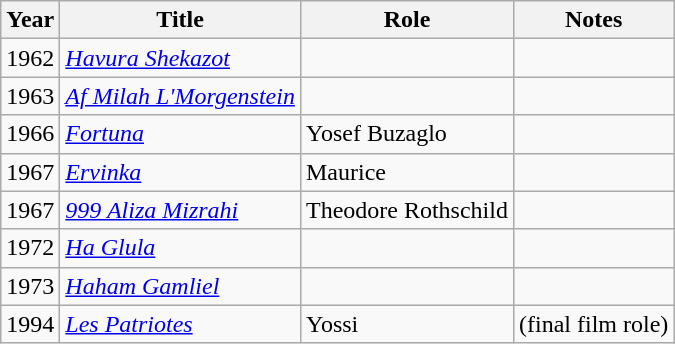<table class="wikitable">
<tr>
<th>Year</th>
<th>Title</th>
<th>Role</th>
<th>Notes</th>
</tr>
<tr>
<td>1962</td>
<td><em><a href='#'>Havura Shekazot</a></em></td>
<td></td>
<td></td>
</tr>
<tr>
<td>1963</td>
<td><em><a href='#'>Af Milah L'Morgenstein</a></em></td>
<td></td>
<td></td>
</tr>
<tr>
<td>1966</td>
<td><em><a href='#'>Fortuna</a></em></td>
<td>Yosef Buzaglo</td>
<td></td>
</tr>
<tr>
<td>1967</td>
<td><em><a href='#'>Ervinka</a></em></td>
<td>Maurice</td>
<td></td>
</tr>
<tr>
<td>1967</td>
<td><em><a href='#'>999 Aliza Mizrahi</a></em></td>
<td>Theodore Rothschild</td>
<td></td>
</tr>
<tr>
<td>1972</td>
<td><em><a href='#'>Ha Glula</a></em></td>
<td></td>
<td></td>
</tr>
<tr>
<td>1973</td>
<td><em><a href='#'>Haham Gamliel</a></em></td>
<td></td>
<td></td>
</tr>
<tr>
<td>1994</td>
<td><em><a href='#'>Les Patriotes</a></em></td>
<td>Yossi</td>
<td>(final film role)</td>
</tr>
</table>
